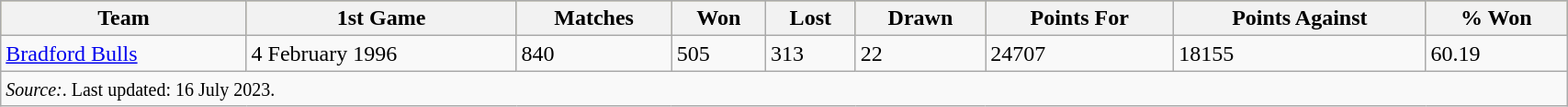<table class="wikitable" style="width:90%;">
<tr style="background:#bdb76b;">
<th>Team</th>
<th>1st Game</th>
<th>Matches</th>
<th>Won</th>
<th>Lost</th>
<th>Drawn</th>
<th>Points For</th>
<th>Points Against</th>
<th>% Won</th>
</tr>
<tr>
<td><a href='#'>Bradford Bulls</a></td>
<td>4 February 1996</td>
<td>840</td>
<td>505</td>
<td>313</td>
<td>22</td>
<td>24707</td>
<td>18155</td>
<td>60.19</td>
</tr>
<tr>
<td colspan="9"><small><em>Source:</em>. Last updated: 16 July 2023.</small></td>
</tr>
</table>
